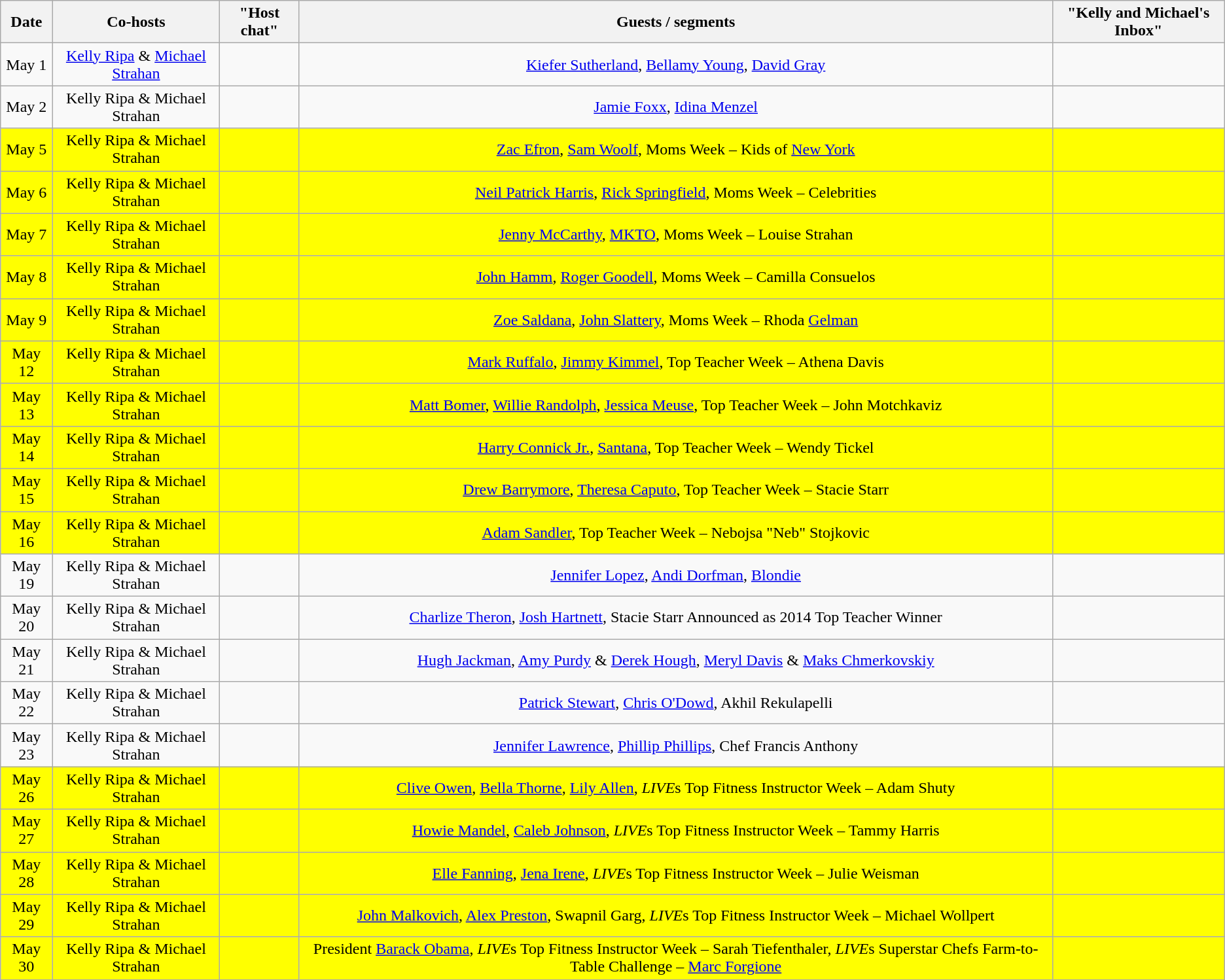<table class="wikitable sortable" style="text-align:center;">
<tr>
<th>Date</th>
<th>Co-hosts</th>
<th>"Host chat"</th>
<th>Guests / segments</th>
<th>"Kelly and Michael's Inbox"</th>
</tr>
<tr>
<td>May 1</td>
<td><a href='#'>Kelly Ripa</a> & <a href='#'>Michael Strahan</a></td>
<td></td>
<td><a href='#'>Kiefer Sutherland</a>, <a href='#'>Bellamy Young</a>, <a href='#'>David Gray</a></td>
<td></td>
</tr>
<tr>
<td>May 2</td>
<td>Kelly Ripa & Michael Strahan</td>
<td></td>
<td><a href='#'>Jamie Foxx</a>, <a href='#'>Idina Menzel</a></td>
<td></td>
</tr>
<tr style="background:yellow;">
<td>May 5</td>
<td>Kelly Ripa & Michael Strahan</td>
<td></td>
<td><a href='#'>Zac Efron</a>, <a href='#'>Sam Woolf</a>, Moms Week – Kids of <a href='#'>New York</a></td>
<td></td>
</tr>
<tr style="background:yellow;">
<td>May 6</td>
<td>Kelly Ripa & Michael Strahan</td>
<td></td>
<td><a href='#'>Neil Patrick Harris</a>, <a href='#'>Rick Springfield</a>, Moms Week – Celebrities</td>
<td></td>
</tr>
<tr style="background:yellow;">
<td>May 7</td>
<td>Kelly Ripa & Michael Strahan</td>
<td></td>
<td><a href='#'>Jenny McCarthy</a>, <a href='#'>MKTO</a>, Moms Week – Louise Strahan</td>
<td></td>
</tr>
<tr style="background:yellow;">
<td>May 8</td>
<td>Kelly Ripa & Michael Strahan</td>
<td></td>
<td><a href='#'>John Hamm</a>, <a href='#'>Roger Goodell</a>, Moms Week – Camilla Consuelos</td>
<td></td>
</tr>
<tr style="background:yellow;">
<td>May 9</td>
<td>Kelly Ripa & Michael Strahan</td>
<td></td>
<td><a href='#'>Zoe Saldana</a>, <a href='#'>John Slattery</a>, Moms Week – Rhoda <a href='#'>Gelman</a></td>
<td></td>
</tr>
<tr style="background:yellow;">
<td>May 12</td>
<td>Kelly Ripa & Michael Strahan</td>
<td></td>
<td><a href='#'>Mark Ruffalo</a>, <a href='#'>Jimmy Kimmel</a>, Top Teacher Week – Athena Davis</td>
<td></td>
</tr>
<tr style="background:yellow;">
<td>May 13</td>
<td>Kelly Ripa & Michael Strahan</td>
<td></td>
<td><a href='#'>Matt Bomer</a>, <a href='#'>Willie Randolph</a>, <a href='#'>Jessica Meuse</a>, Top Teacher Week – John Motchkaviz</td>
<td></td>
</tr>
<tr style="background:yellow;">
<td>May 14</td>
<td>Kelly Ripa & Michael Strahan</td>
<td></td>
<td><a href='#'>Harry Connick Jr.</a>, <a href='#'>Santana</a>, Top Teacher Week – Wendy Tickel</td>
<td></td>
</tr>
<tr style="background:yellow;">
<td>May 15</td>
<td>Kelly Ripa & Michael Strahan</td>
<td></td>
<td><a href='#'>Drew Barrymore</a>, <a href='#'>Theresa Caputo</a>, Top Teacher Week – Stacie Starr</td>
<td></td>
</tr>
<tr style="background:yellow;">
<td>May 16</td>
<td>Kelly Ripa & Michael Strahan</td>
<td></td>
<td><a href='#'>Adam Sandler</a>, Top Teacher Week – Nebojsa "Neb" Stojkovic</td>
<td></td>
</tr>
<tr>
<td>May 19</td>
<td>Kelly Ripa & Michael Strahan</td>
<td></td>
<td><a href='#'>Jennifer Lopez</a>, <a href='#'>Andi Dorfman</a>, <a href='#'>Blondie</a></td>
<td></td>
</tr>
<tr>
<td>May 20</td>
<td>Kelly Ripa & Michael Strahan</td>
<td></td>
<td><a href='#'>Charlize Theron</a>, <a href='#'>Josh Hartnett</a>, Stacie Starr Announced as 2014 Top Teacher Winner</td>
<td></td>
</tr>
<tr>
<td>May 21</td>
<td>Kelly Ripa & Michael Strahan</td>
<td></td>
<td><a href='#'>Hugh Jackman</a>, <a href='#'>Amy Purdy</a> & <a href='#'>Derek Hough</a>, <a href='#'>Meryl Davis</a> & <a href='#'>Maks Chmerkovskiy</a></td>
<td></td>
</tr>
<tr>
<td>May 22</td>
<td>Kelly Ripa & Michael Strahan</td>
<td></td>
<td><a href='#'>Patrick Stewart</a>, <a href='#'>Chris O'Dowd</a>, Akhil Rekulapelli</td>
<td></td>
</tr>
<tr>
<td>May 23</td>
<td>Kelly Ripa & Michael Strahan</td>
<td></td>
<td><a href='#'>Jennifer Lawrence</a>, <a href='#'>Phillip Phillips</a>, Chef Francis Anthony</td>
<td></td>
</tr>
<tr style="background:yellow;">
<td>May 26</td>
<td>Kelly Ripa & Michael Strahan</td>
<td></td>
<td><a href='#'>Clive Owen</a>, <a href='#'>Bella Thorne</a>, <a href='#'>Lily Allen</a>, <em>LIVE</em>s Top Fitness Instructor Week – Adam Shuty</td>
<td></td>
</tr>
<tr style="background:yellow;">
<td>May 27</td>
<td>Kelly Ripa & Michael Strahan</td>
<td></td>
<td><a href='#'>Howie Mandel</a>, <a href='#'>Caleb Johnson</a>, <em>LIVE</em>s Top Fitness Instructor Week – Tammy Harris</td>
<td></td>
</tr>
<tr style="background:yellow;">
<td>May 28</td>
<td>Kelly Ripa & Michael Strahan</td>
<td></td>
<td><a href='#'>Elle Fanning</a>, <a href='#'>Jena Irene</a>, <em>LIVE</em>s Top Fitness Instructor Week – Julie Weisman</td>
<td></td>
</tr>
<tr style="background:yellow;">
<td>May 29</td>
<td>Kelly Ripa & Michael Strahan</td>
<td></td>
<td><a href='#'>John Malkovich</a>, <a href='#'>Alex Preston</a>, Swapnil Garg, <em>LIVE</em>s Top Fitness Instructor Week – Michael Wollpert</td>
<td></td>
</tr>
<tr style="background:yellow;">
<td>May 30</td>
<td>Kelly Ripa & Michael Strahan</td>
<td></td>
<td>President <a href='#'>Barack Obama</a>, <em>LIVE</em>s Top Fitness Instructor Week – Sarah Tiefenthaler, <em>LIVE</em>s Superstar Chefs Farm-to-Table Challenge – <a href='#'>Marc Forgione</a></td>
<td></td>
</tr>
</table>
